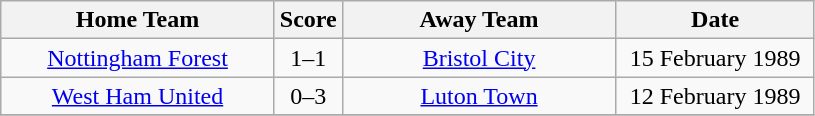<table class="wikitable" style="text-align:center;">
<tr>
<th width=175>Home Team</th>
<th width=20>Score</th>
<th width=175>Away Team</th>
<th width=125>Date</th>
</tr>
<tr>
<td><a href='#'>Nottingham Forest</a></td>
<td>1–1</td>
<td><a href='#'>Bristol City</a></td>
<td>15 February 1989</td>
</tr>
<tr>
<td><a href='#'>West Ham United</a></td>
<td>0–3</td>
<td><a href='#'>Luton Town</a></td>
<td>12 February 1989</td>
</tr>
<tr>
</tr>
</table>
